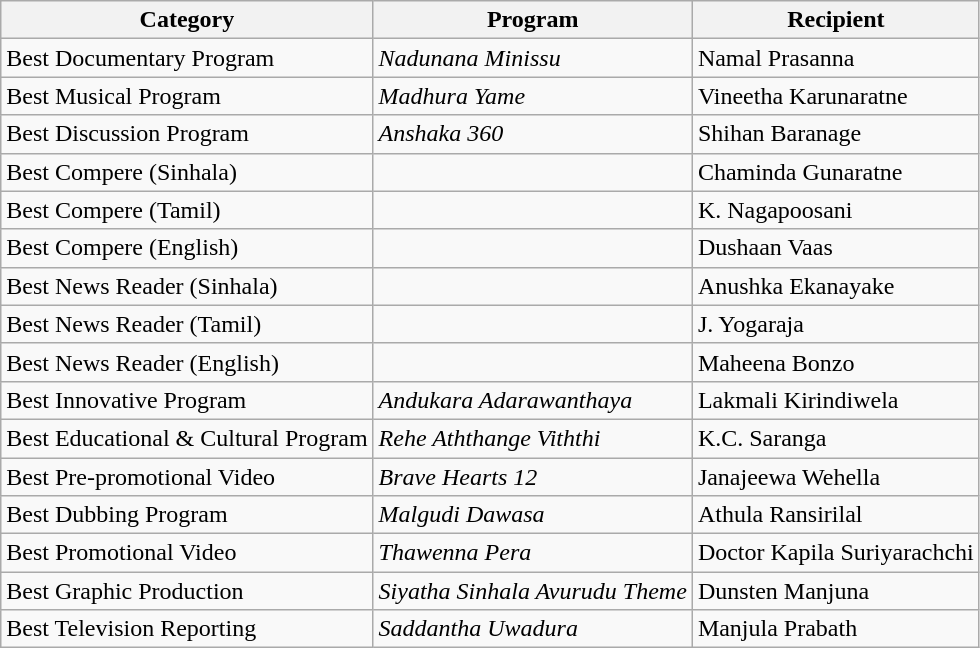<table class="wikitable plainrowheaders sortable">
<tr>
<th scope="col">Category</th>
<th scope="col">Program</th>
<th scope="col">Recipient</th>
</tr>
<tr>
<td>Best Documentary Program</td>
<td><em>Nadunana Minissu</em></td>
<td>Namal Prasanna</td>
</tr>
<tr>
<td>Best Musical Program</td>
<td><em>Madhura Yame</em></td>
<td>Vineetha Karunaratne</td>
</tr>
<tr>
<td>Best Discussion Program</td>
<td><em>Anshaka 360</em></td>
<td>Shihan Baranage</td>
</tr>
<tr>
<td>Best Compere (Sinhala)</td>
<td></td>
<td>Chaminda Gunaratne</td>
</tr>
<tr>
<td>Best Compere (Tamil)</td>
<td></td>
<td>K. Nagapoosani</td>
</tr>
<tr>
<td>Best Compere (English)</td>
<td></td>
<td>Dushaan Vaas</td>
</tr>
<tr>
<td>Best News Reader (Sinhala)</td>
<td></td>
<td>Anushka Ekanayake</td>
</tr>
<tr>
<td>Best News Reader (Tamil)</td>
<td></td>
<td>J. Yogaraja</td>
</tr>
<tr>
<td>Best News Reader (English)</td>
<td></td>
<td>Maheena Bonzo</td>
</tr>
<tr>
<td>Best Innovative Program</td>
<td><em>Andukara Adarawanthaya</em></td>
<td>Lakmali Kirindiwela</td>
</tr>
<tr>
<td>Best Educational & Cultural Program</td>
<td><em>Rehe Aththange Viththi</em></td>
<td>K.C. Saranga</td>
</tr>
<tr>
<td>Best Pre-promotional Video</td>
<td><em>Brave Hearts 12</em></td>
<td>Janajeewa Wehella</td>
</tr>
<tr>
<td>Best Dubbing Program</td>
<td><em>Malgudi Dawasa</em></td>
<td>Athula Ransirilal</td>
</tr>
<tr>
<td>Best Promotional Video</td>
<td><em>Thawenna Pera</em></td>
<td>Doctor Kapila Suriyarachchi</td>
</tr>
<tr>
<td>Best Graphic Production</td>
<td><em>Siyatha Sinhala Avurudu Theme</em></td>
<td>Dunsten Manjuna</td>
</tr>
<tr>
<td>Best Television Reporting</td>
<td><em>Saddantha Uwadura</em></td>
<td>Manjula Prabath</td>
</tr>
</table>
